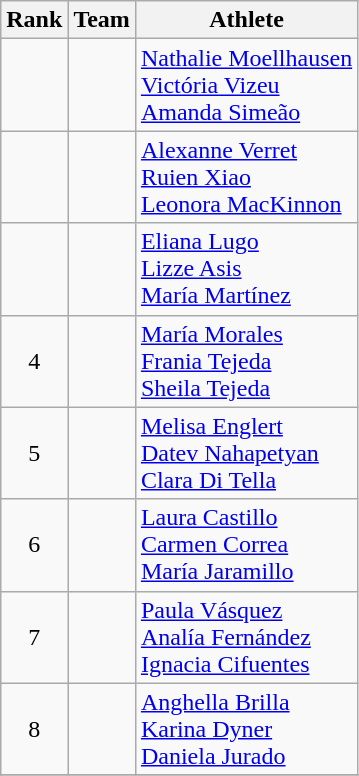<table class="wikitable sortable" style="text-align:center">
<tr>
<th>Rank</th>
<th>Team</th>
<th class="unsortable">Athlete</th>
</tr>
<tr>
<td></td>
<td align="left"></td>
<td align="left"><a href='#'>Nathalie Moellhausen</a><br><a href='#'>Victória Vizeu</a><br><a href='#'>Amanda Simeão</a></td>
</tr>
<tr>
<td></td>
<td align="left"></td>
<td align="left"><a href='#'>Alexanne Verret</a><br><a href='#'>Ruien Xiao</a><br><a href='#'>Leonora MacKinnon</a></td>
</tr>
<tr>
<td></td>
<td align="left"></td>
<td align="left"><a href='#'>Eliana Lugo</a><br><a href='#'>Lizze Asis</a><br><a href='#'>María Martínez</a></td>
</tr>
<tr>
<td>4</td>
<td align="left"></td>
<td align="left"><a href='#'>María Morales</a><br><a href='#'>Frania Tejeda</a><br><a href='#'>Sheila Tejeda</a></td>
</tr>
<tr>
<td>5</td>
<td align="left"></td>
<td align="left"><a href='#'>Melisa Englert</a><br><a href='#'>Datev Nahapetyan</a><br><a href='#'>Clara Di Tella</a></td>
</tr>
<tr>
<td>6</td>
<td align="left"></td>
<td align="left"><a href='#'>Laura Castillo</a><br><a href='#'>Carmen Correa</a><br><a href='#'>María Jaramillo</a></td>
</tr>
<tr>
<td>7</td>
<td align="left"></td>
<td align="left"><a href='#'>Paula Vásquez</a><br><a href='#'>Analía Fernández</a><br><a href='#'>Ignacia Cifuentes</a></td>
</tr>
<tr>
<td>8</td>
<td align="left"></td>
<td align="left"><a href='#'>Anghella Brilla</a><br><a href='#'>Karina Dyner</a><br><a href='#'>Daniela Jurado</a></td>
</tr>
<tr>
</tr>
</table>
